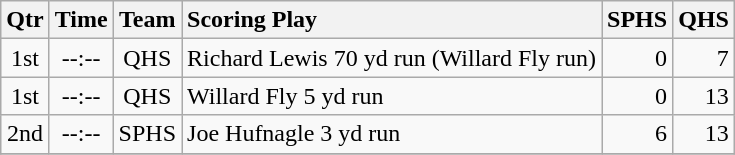<table class="wikitable">
<tr>
<th style="text-align: center;">Qtr</th>
<th style="text-align: center;">Time</th>
<th style="text-align: center;">Team</th>
<th style="text-align: left;">Scoring Play</th>
<th style="text-align: right;">SPHS</th>
<th style="text-align: right;">QHS</th>
</tr>
<tr>
<td style="text-align: center;">1st</td>
<td style="text-align: center;">--:--</td>
<td style="text-align: center;">QHS</td>
<td style="text-align: left;">Richard Lewis 70 yd run (Willard Fly run)</td>
<td style="text-align: right;">0</td>
<td style="text-align: right;">7</td>
</tr>
<tr>
<td style="text-align: center;">1st</td>
<td style="text-align: center;">--:--</td>
<td style="text-align: center;">QHS</td>
<td style="text-align: left;">Willard Fly 5 yd run</td>
<td style="text-align: right;">0</td>
<td style="text-align: right;">13</td>
</tr>
<tr>
<td style="text-align: center;">2nd</td>
<td style="text-align: center;">--:--</td>
<td style="text-align: center;">SPHS</td>
<td style="text-align: left;">Joe Hufnagle 3 yd run</td>
<td style="text-align: right;">6</td>
<td style="text-align: right;">13</td>
</tr>
<tr>
</tr>
</table>
